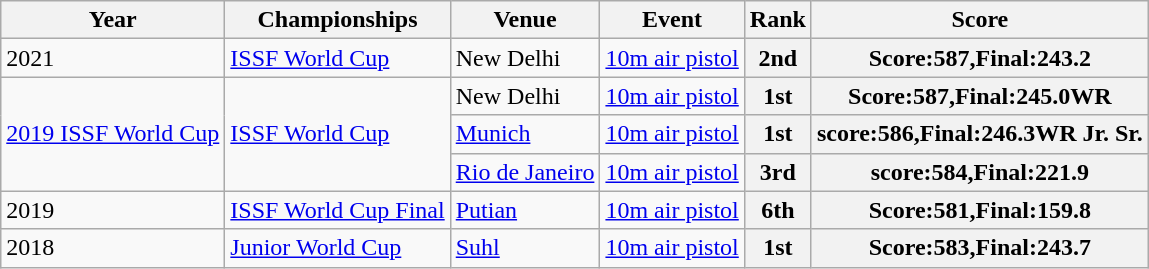<table Class="wikitable sortable">
<tr>
<th>Year</th>
<th>Championships</th>
<th>Venue</th>
<th>Event</th>
<th>Rank</th>
<th>Score</th>
</tr>
<tr>
<td rowspan=1>2021</td>
<td rowspan=1><a href='#'>ISSF World Cup</a></td>
<td>New Delhi</td>
<td><a href='#'>10m air pistol</a></td>
<th>2nd</th>
<th>Score:587,Final:243.2</th>
</tr>
<tr>
<td rowspan=3><a href='#'>2019 ISSF World Cup</a></td>
<td rowspan=3><a href='#'>ISSF World Cup</a></td>
<td>New Delhi</td>
<td><a href='#'>10m air pistol</a></td>
<th>1st</th>
<th>Score:587,Final:245.0WR</th>
</tr>
<tr>
<td><a href='#'>Munich</a></td>
<td><a href='#'>10m air pistol</a></td>
<th>1st</th>
<th>score:586,Final:246.3WR Jr. Sr.</th>
</tr>
<tr>
<td><a href='#'>Rio de Janeiro</a></td>
<td><a href='#'>10m air pistol</a></td>
<th>3rd</th>
<th>score:584,Final:221.9</th>
</tr>
<tr>
<td>2019</td>
<td><a href='#'>ISSF World Cup Final</a></td>
<td><a href='#'>Putian</a></td>
<td><a href='#'>10m air pistol</a></td>
<th>6th</th>
<th>Score:581,Final:159.8</th>
</tr>
<tr>
<td>2018</td>
<td><a href='#'>Junior World Cup</a></td>
<td><a href='#'>Suhl</a></td>
<td><a href='#'>10m air pistol</a></td>
<th>1st</th>
<th>Score:583,Final:243.7</th>
</tr>
</table>
